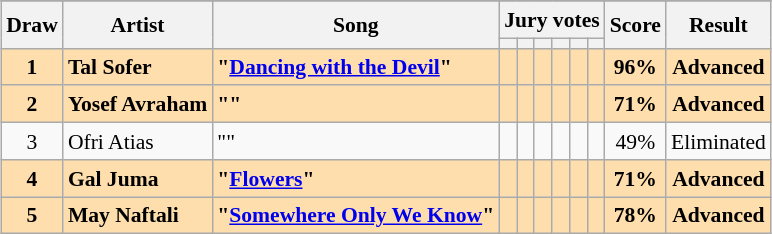<table class="sortable wikitable" style="margin: 1em auto 1em auto; text-align:center; font-size:90%; line-height:18px;">
<tr>
</tr>
<tr>
<th rowspan="2">Draw</th>
<th rowspan="2">Artist</th>
<th rowspan="2">Song</th>
<th colspan="6" class="unsortable">Jury votes</th>
<th rowspan="2">Score</th>
<th rowspan="2">Result</th>
</tr>
<tr>
<th class="unsortable"></th>
<th class="unsortable"></th>
<th class="unsortable"></th>
<th class="unsortable"></th>
<th class="unsortable"></th>
<th class="unsortable"></th>
</tr>
<tr style="font-weight:bold; background:navajowhite;">
<td>1</td>
<td align="left">Tal Sofer</td>
<td align="left">"<a href='#'>Dancing with the Devil</a>"</td>
<td></td>
<td></td>
<td></td>
<td></td>
<td></td>
<td></td>
<td>96%</td>
<td>Advanced</td>
</tr>
<tr style="font-weight:bold; background:navajowhite;">
<td>2</td>
<td align="left">Yosef Avraham</td>
<td align="left">""</td>
<td></td>
<td></td>
<td></td>
<td></td>
<td></td>
<td></td>
<td>71%</td>
<td>Advanced</td>
</tr>
<tr>
<td>3</td>
<td align="left">Ofri Atias</td>
<td align="left">""</td>
<td></td>
<td></td>
<td></td>
<td></td>
<td></td>
<td></td>
<td>49%</td>
<td>Eliminated</td>
</tr>
<tr style="font-weight:bold; background:navajowhite;">
<td>4</td>
<td align="left">Gal Juma</td>
<td align="left">"<a href='#'>Flowers</a>"</td>
<td></td>
<td></td>
<td></td>
<td></td>
<td></td>
<td></td>
<td>71%</td>
<td>Advanced</td>
</tr>
<tr style="font-weight:bold; background:navajowhite;">
<td>5</td>
<td align="left">May Naftali</td>
<td align="left">"<a href='#'>Somewhere Only We Know</a>"</td>
<td></td>
<td></td>
<td></td>
<td></td>
<td></td>
<td></td>
<td>78%</td>
<td>Advanced</td>
</tr>
</table>
